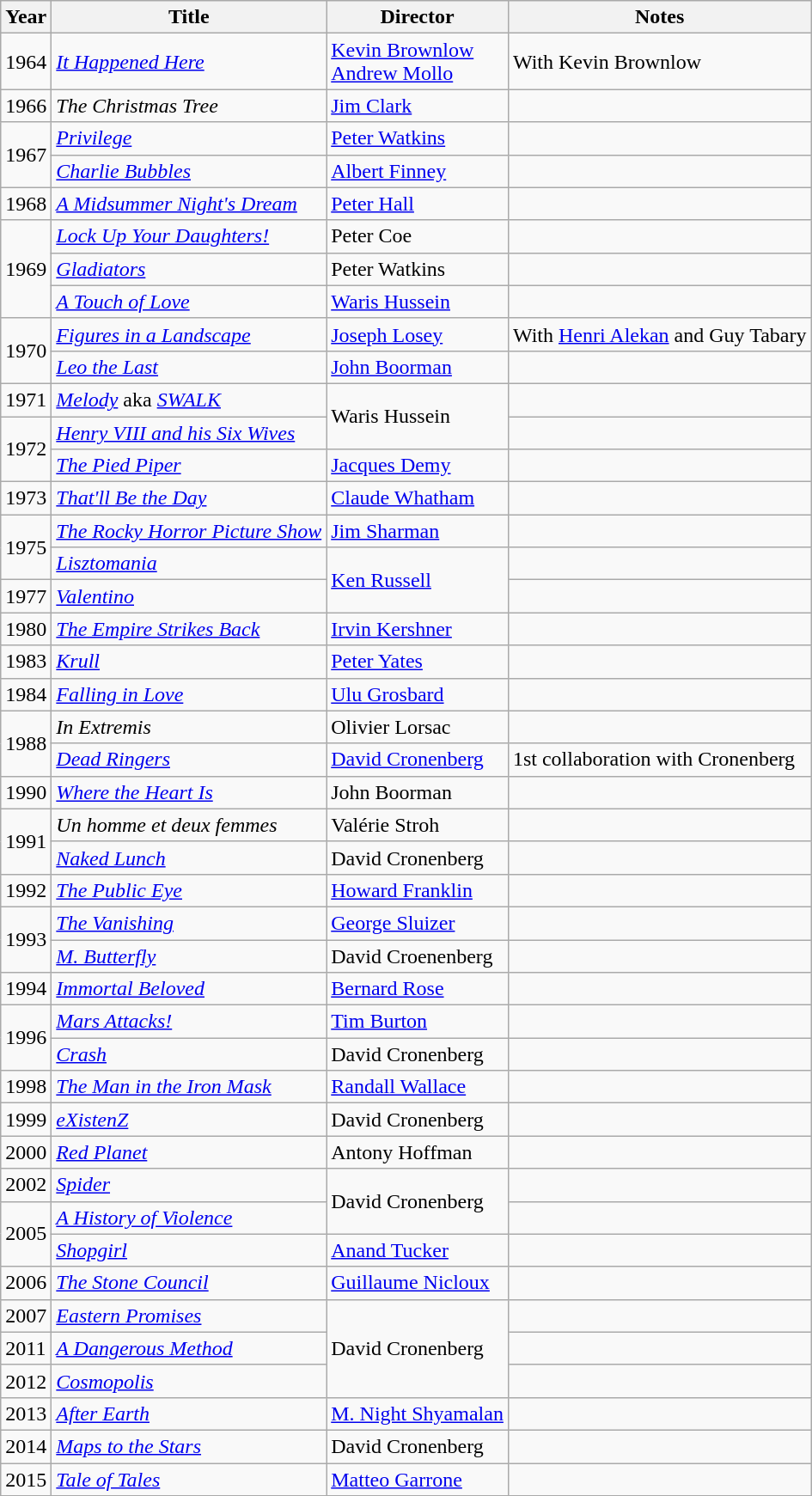<table class="wikitable">
<tr>
<th>Year</th>
<th>Title</th>
<th>Director</th>
<th>Notes</th>
</tr>
<tr>
<td>1964</td>
<td><em><a href='#'>It Happened Here</a></em></td>
<td><a href='#'>Kevin Brownlow</a><br><a href='#'>Andrew Mollo</a></td>
<td>With Kevin Brownlow</td>
</tr>
<tr>
<td>1966</td>
<td><em>The Christmas Tree</em></td>
<td><a href='#'>Jim Clark</a></td>
<td></td>
</tr>
<tr>
<td rowspan=2>1967</td>
<td><em><a href='#'>Privilege</a></em></td>
<td><a href='#'>Peter Watkins</a></td>
<td></td>
</tr>
<tr>
<td><em><a href='#'>Charlie Bubbles</a></em></td>
<td><a href='#'>Albert Finney</a></td>
<td></td>
</tr>
<tr>
<td>1968</td>
<td><em><a href='#'>A Midsummer Night's Dream</a></em></td>
<td><a href='#'>Peter Hall</a></td>
<td></td>
</tr>
<tr>
<td rowspan=3>1969</td>
<td><em><a href='#'>Lock Up Your Daughters!</a></em></td>
<td>Peter Coe</td>
<td></td>
</tr>
<tr>
<td><em><a href='#'>Gladiators</a></em></td>
<td>Peter Watkins</td>
<td></td>
</tr>
<tr>
<td><em><a href='#'>A Touch of Love</a></em></td>
<td><a href='#'>Waris Hussein</a></td>
<td></td>
</tr>
<tr>
<td rowspan=2>1970</td>
<td><em><a href='#'>Figures in a Landscape</a></em></td>
<td><a href='#'>Joseph Losey</a></td>
<td>With <a href='#'>Henri Alekan</a> and Guy Tabary</td>
</tr>
<tr>
<td><em><a href='#'>Leo the Last</a></em></td>
<td><a href='#'>John Boorman</a></td>
<td></td>
</tr>
<tr>
<td>1971</td>
<td><em><a href='#'>Melody</a></em> aka <em><a href='#'>SWALK</a></em></td>
<td rowspan=2>Waris Hussein</td>
<td></td>
</tr>
<tr>
<td rowspan=2>1972</td>
<td><em><a href='#'>Henry VIII and his Six Wives</a></em></td>
<td></td>
</tr>
<tr>
<td><em><a href='#'>The Pied Piper</a></em></td>
<td><a href='#'>Jacques Demy</a></td>
<td></td>
</tr>
<tr>
<td>1973</td>
<td><em><a href='#'>That'll Be the Day</a></em></td>
<td><a href='#'>Claude Whatham</a></td>
<td></td>
</tr>
<tr>
<td rowspan=2>1975</td>
<td><em><a href='#'>The Rocky Horror Picture Show</a></em></td>
<td><a href='#'>Jim Sharman</a></td>
<td></td>
</tr>
<tr>
<td><em><a href='#'>Lisztomania</a></em></td>
<td rowspan=2><a href='#'>Ken Russell</a></td>
<td></td>
</tr>
<tr>
<td>1977</td>
<td><em><a href='#'>Valentino</a></em></td>
<td></td>
</tr>
<tr>
<td>1980</td>
<td><em><a href='#'>The Empire Strikes Back</a></em></td>
<td><a href='#'>Irvin Kershner</a></td>
<td></td>
</tr>
<tr>
<td>1983</td>
<td><em><a href='#'>Krull</a></em></td>
<td><a href='#'>Peter Yates</a></td>
<td></td>
</tr>
<tr>
<td>1984</td>
<td><em><a href='#'>Falling in Love</a></em></td>
<td><a href='#'>Ulu Grosbard</a></td>
<td></td>
</tr>
<tr>
<td rowspan=2>1988</td>
<td><em>In Extremis</em></td>
<td>Olivier Lorsac</td>
<td></td>
</tr>
<tr>
<td><em><a href='#'>Dead Ringers</a></em></td>
<td><a href='#'>David Cronenberg</a></td>
<td>1st collaboration with Cronenberg</td>
</tr>
<tr>
<td>1990</td>
<td><em><a href='#'>Where the Heart Is</a></em></td>
<td>John Boorman</td>
<td></td>
</tr>
<tr>
<td rowspan=2>1991</td>
<td><em>Un homme et deux femmes</em></td>
<td>Valérie Stroh</td>
<td></td>
</tr>
<tr>
<td><em><a href='#'>Naked Lunch</a></em></td>
<td>David Cronenberg</td>
<td></td>
</tr>
<tr>
<td>1992</td>
<td><em><a href='#'>The Public Eye</a></em></td>
<td><a href='#'>Howard Franklin</a></td>
<td></td>
</tr>
<tr>
<td rowspan=2>1993</td>
<td><em><a href='#'>The Vanishing</a></em></td>
<td><a href='#'>George Sluizer</a></td>
<td></td>
</tr>
<tr>
<td><em><a href='#'>M. Butterfly</a></em></td>
<td>David Croenenberg</td>
<td></td>
</tr>
<tr>
<td>1994</td>
<td><em><a href='#'>Immortal Beloved</a></em></td>
<td><a href='#'>Bernard Rose</a></td>
<td></td>
</tr>
<tr>
<td rowspan=2>1996</td>
<td><em><a href='#'>Mars Attacks!</a></em></td>
<td><a href='#'>Tim Burton</a></td>
<td></td>
</tr>
<tr>
<td><em><a href='#'>Crash</a></em></td>
<td>David Cronenberg</td>
<td></td>
</tr>
<tr>
<td>1998</td>
<td><em><a href='#'>The Man in the Iron Mask</a></em></td>
<td><a href='#'>Randall Wallace</a></td>
<td></td>
</tr>
<tr>
<td>1999</td>
<td><em><a href='#'>eXistenZ</a></em></td>
<td>David Cronenberg</td>
<td></td>
</tr>
<tr>
<td>2000</td>
<td><em><a href='#'>Red Planet</a></em></td>
<td>Antony Hoffman</td>
<td></td>
</tr>
<tr>
<td>2002</td>
<td><em><a href='#'>Spider</a></em></td>
<td rowspan=2>David Cronenberg</td>
<td></td>
</tr>
<tr>
<td rowspan=2>2005</td>
<td><em><a href='#'>A History of Violence</a></em></td>
<td></td>
</tr>
<tr>
<td><em><a href='#'>Shopgirl</a></em></td>
<td><a href='#'>Anand Tucker</a></td>
<td></td>
</tr>
<tr>
<td>2006</td>
<td><em><a href='#'>The Stone Council</a></em></td>
<td><a href='#'>Guillaume Nicloux</a></td>
<td></td>
</tr>
<tr>
<td>2007</td>
<td><em><a href='#'>Eastern Promises</a></em></td>
<td rowspan="3">David Cronenberg</td>
<td></td>
</tr>
<tr>
<td>2011</td>
<td><em><a href='#'>A Dangerous Method</a></em></td>
<td></td>
</tr>
<tr>
<td>2012</td>
<td><em><a href='#'>Cosmopolis</a></em></td>
<td></td>
</tr>
<tr>
<td>2013</td>
<td><em><a href='#'>After Earth</a></em></td>
<td><a href='#'>M. Night Shyamalan</a></td>
<td></td>
</tr>
<tr>
<td>2014</td>
<td><em><a href='#'>Maps to the Stars</a></em></td>
<td>David Cronenberg</td>
<td></td>
</tr>
<tr>
<td>2015</td>
<td><em><a href='#'>Tale of Tales</a></em></td>
<td><a href='#'>Matteo Garrone</a></td>
<td></td>
</tr>
<tr>
</tr>
</table>
